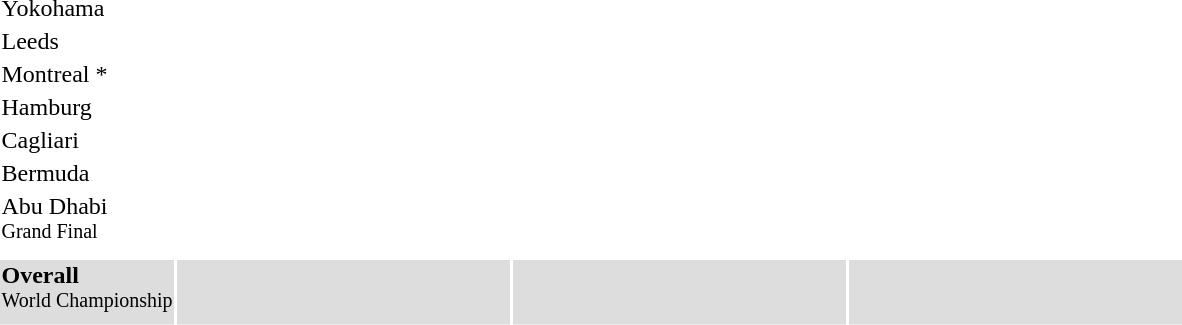<table>
<tr>
<td>Yokohama</td>
<td width=220></td>
<td width=220></td>
<td width=220></td>
</tr>
<tr>
<td>Leeds</td>
<td width=220></td>
<td width=220></td>
<td width=220></td>
</tr>
<tr>
<td>Montreal *</td>
<td width=220></td>
<td width=220></td>
<td width=220></td>
</tr>
<tr>
<td>Hamburg</td>
<td width=220></td>
<td width=220></td>
<td width=220></td>
</tr>
<tr>
<td>Cagliari</td>
<td width=220></td>
<td width=220></td>
<td width=220></td>
</tr>
<tr>
<td>Bermuda</td>
<td width=220></td>
<td width=220></td>
<td width=220></td>
</tr>
<tr>
<td>Abu Dhabi<br><sup>Grand Final</sup></td>
<td width=220></td>
<td width=220></td>
<td width=220></td>
</tr>
<tr>
</tr>
<tr bgcolor=dddddd>
<td align=left><strong>Overall</strong><br><sup>World Championship</sup></td>
<td align=left width=220><strong></strong></td>
<td align=left width=220><strong></strong></td>
<td align=left width=220><strong></strong></td>
</tr>
<tr>
</tr>
</table>
